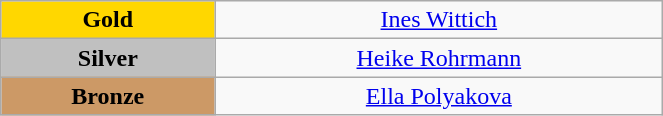<table class="wikitable" style="text-align:center; " width="35%">
<tr>
<td bgcolor="gold"><strong>Gold</strong></td>
<td><a href='#'>Ines Wittich</a><br>  <small><em></em></small></td>
</tr>
<tr>
<td bgcolor="silver"><strong>Silver</strong></td>
<td><a href='#'>Heike Rohrmann</a><br>  <small><em></em></small></td>
</tr>
<tr>
<td bgcolor="CC9966"><strong>Bronze</strong></td>
<td><a href='#'>Ella Polyakova</a><br>  <small><em></em></small></td>
</tr>
</table>
